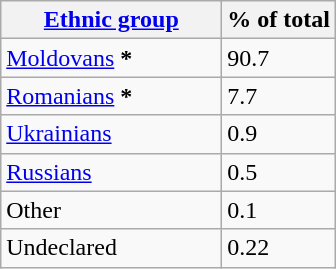<table class="wikitable sortable">
<tr>
<th style="width:140px;"><a href='#'>Ethnic group</a></th>
<th>% of total</th>
</tr>
<tr>
<td><a href='#'>Moldovans</a> <strong>*</strong></td>
<td>90.7</td>
</tr>
<tr>
<td><a href='#'>Romanians</a> <strong>*</strong></td>
<td>7.7</td>
</tr>
<tr>
<td><a href='#'>Ukrainians</a></td>
<td>0.9</td>
</tr>
<tr>
<td><a href='#'>Russians</a></td>
<td>0.5</td>
</tr>
<tr>
<td>Other</td>
<td>0.1</td>
</tr>
<tr>
<td>Undeclared</td>
<td>0.22</td>
</tr>
</table>
